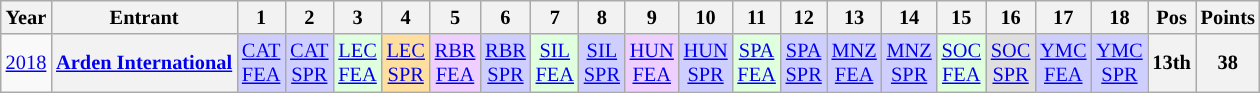<table class="wikitable" style="text-align:center; font-size:85%">
<tr>
<th>Year</th>
<th>Entrant</th>
<th>1</th>
<th>2</th>
<th>3</th>
<th>4</th>
<th>5</th>
<th>6</th>
<th>7</th>
<th>8</th>
<th>9</th>
<th>10</th>
<th>11</th>
<th>12</th>
<th>13</th>
<th>14</th>
<th>15</th>
<th>16</th>
<th>17</th>
<th>18</th>
<th>Pos</th>
<th>Points</th>
</tr>
<tr>
<td><a href='#'>2018</a></td>
<th nowrap><a href='#'>Arden International</a></th>
<td style="background:#CFCFFF"><a href='#'>CAT<br>FEA</a><br></td>
<td style="background:#CFCFFF"><a href='#'>CAT<br>SPR</a><br></td>
<td style="background:#DFFFDF"><a href='#'>LEC<br>FEA</a><br></td>
<td style="background:#FFDF9F"><a href='#'>LEC<br>SPR</a><br></td>
<td style="background:#EFCFFF"><a href='#'>RBR<br>FEA</a><br></td>
<td style="background:#CFCFFF"><a href='#'>RBR<br>SPR</a><br></td>
<td style="background:#DFFFDF"><a href='#'>SIL<br>FEA</a><br></td>
<td style="background:#CFCFFF"><a href='#'>SIL<br>SPR</a><br></td>
<td style="background:#EFCFFF"><a href='#'>HUN<br>FEA</a><br></td>
<td style="background:#CFCFFF"><a href='#'>HUN<br>SPR</a><br></td>
<td style="background:#DFFFDF"><a href='#'>SPA<br>FEA</a><br></td>
<td style="background:#CFCFFF"><a href='#'>SPA<br>SPR</a><br></td>
<td style="background:#CFCFFF"><a href='#'>MNZ<br>FEA</a><br></td>
<td style="background:#CFCFFF"><a href='#'>MNZ<br>SPR</a><br></td>
<td style="background:#DFFFDF"><a href='#'>SOC<br>FEA</a><br></td>
<td style="background:#dfdfdf"><a href='#'>SOC<br>SPR</a><br></td>
<td style="background:#CFCFFF"><a href='#'>YMC<br>FEA</a><br></td>
<td style="background:#CFCFFF"><a href='#'>YMC<br>SPR</a><br></td>
<th>13th</th>
<th>38</th>
</tr>
</table>
